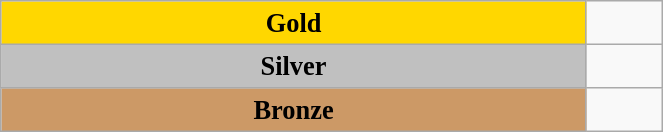<table class="wikitable" style=" text-align:center; font-size:110%;" width="35%">
<tr>
<td bgcolor="gold"><strong>Gold</strong></td>
<td></td>
</tr>
<tr>
<td bgcolor="silver"><strong>Silver</strong></td>
<td></td>
</tr>
<tr>
<td bgcolor="cc9966"><strong>Bronze</strong></td>
<td></td>
</tr>
</table>
